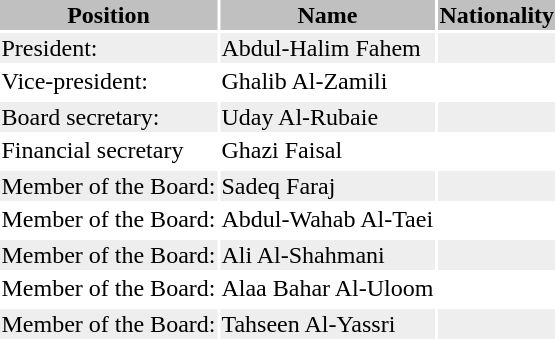<table class="toccolours">
<tr>
<th bgcolor=silver>Position</th>
<th bgcolor=silver>Name</th>
<th bgcolor=silver>Nationality</th>
</tr>
<tr bgcolor=#eeeeee>
<td>President:</td>
<td>Abdul-Halim Fahem</td>
<td></td>
</tr>
<tr>
<td>Vice-president:</td>
<td>Ghalib Al-Zamili</td>
<td></td>
</tr>
<tr>
</tr>
<tr bgcolor=#eeeeee>
<td>Board secretary:</td>
<td>Uday Al-Rubaie</td>
<td></td>
</tr>
<tr>
<td>Financial secretary</td>
<td>Ghazi Faisal</td>
<td></td>
</tr>
<tr>
</tr>
<tr bgcolor=#eeeeee>
<td>Member of the Board:</td>
<td>Sadeq Faraj</td>
<td></td>
</tr>
<tr>
<td>Member of the Board:</td>
<td>Abdul-Wahab Al-Taei</td>
<td></td>
</tr>
<tr>
</tr>
<tr bgcolor=#eeeeee>
<td>Member of the Board:</td>
<td>Ali Al-Shahmani</td>
<td></td>
</tr>
<tr>
<td>Member of the Board:</td>
<td>Alaa Bahar Al-Uloom</td>
<td></td>
</tr>
<tr>
</tr>
<tr bgcolor=#eeeeee>
<td>Member of the Board:</td>
<td>Tahseen Al-Yassri</td>
<td></td>
</tr>
<tr>
</tr>
</table>
